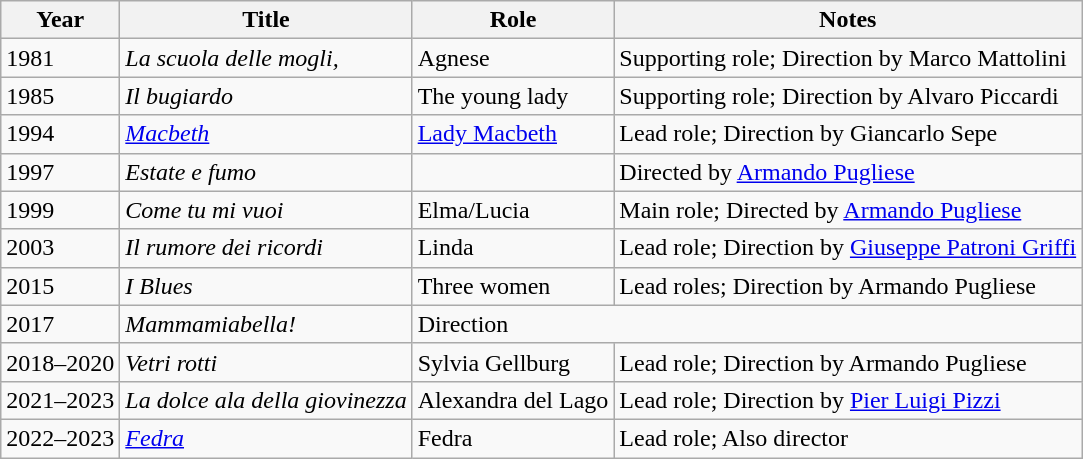<table class="wikitable">
<tr>
<th>Year</th>
<th>Title</th>
<th>Role</th>
<th>Notes</th>
</tr>
<tr>
<td>1981</td>
<td><em>La scuola delle mogli,</em></td>
<td>Agnese</td>
<td>Supporting role; Direction by Marco Mattolini</td>
</tr>
<tr>
<td>1985</td>
<td><em>Il bugiardo</em></td>
<td>The young lady</td>
<td>Supporting role; Direction by Alvaro Piccardi</td>
</tr>
<tr>
<td>1994</td>
<td><a href='#'><em>Macbeth</em></a></td>
<td><a href='#'>Lady Macbeth</a></td>
<td>Lead role; Direction by Giancarlo Sepe</td>
</tr>
<tr>
<td>1997</td>
<td><em>Estate e fumo</em></td>
<td></td>
<td>Directed by <a href='#'>Armando Pugliese</a></td>
</tr>
<tr>
<td>1999</td>
<td><em>Come tu mi vuoi</em></td>
<td>Elma/Lucia</td>
<td>Main role; Directed by <a href='#'>Armando Pugliese</a></td>
</tr>
<tr>
<td>2003</td>
<td><em>Il rumore dei ricordi</em></td>
<td>Linda</td>
<td>Lead role; Direction by <a href='#'>Giuseppe Patroni Griffi</a></td>
</tr>
<tr>
<td>2015</td>
<td><em>I Blues</em></td>
<td>Three women</td>
<td>Lead roles; Direction by Armando Pugliese</td>
</tr>
<tr>
<td>2017</td>
<td><em>Mammamiabella!</em></td>
<td colspan="2">Direction</td>
</tr>
<tr>
<td>2018–2020</td>
<td><em>Vetri rotti</em></td>
<td>Sylvia Gellburg</td>
<td>Lead role; Direction by Armando Pugliese</td>
</tr>
<tr>
<td>2021–2023</td>
<td><em>La dolce ala della giovinezza</em></td>
<td>Alexandra del Lago</td>
<td>Lead role; Direction by <a href='#'>Pier Luigi Pizzi</a></td>
</tr>
<tr>
<td>2022–2023</td>
<td><a href='#'><em>Fedra</em></a></td>
<td>Fedra</td>
<td>Lead role; Also director</td>
</tr>
</table>
